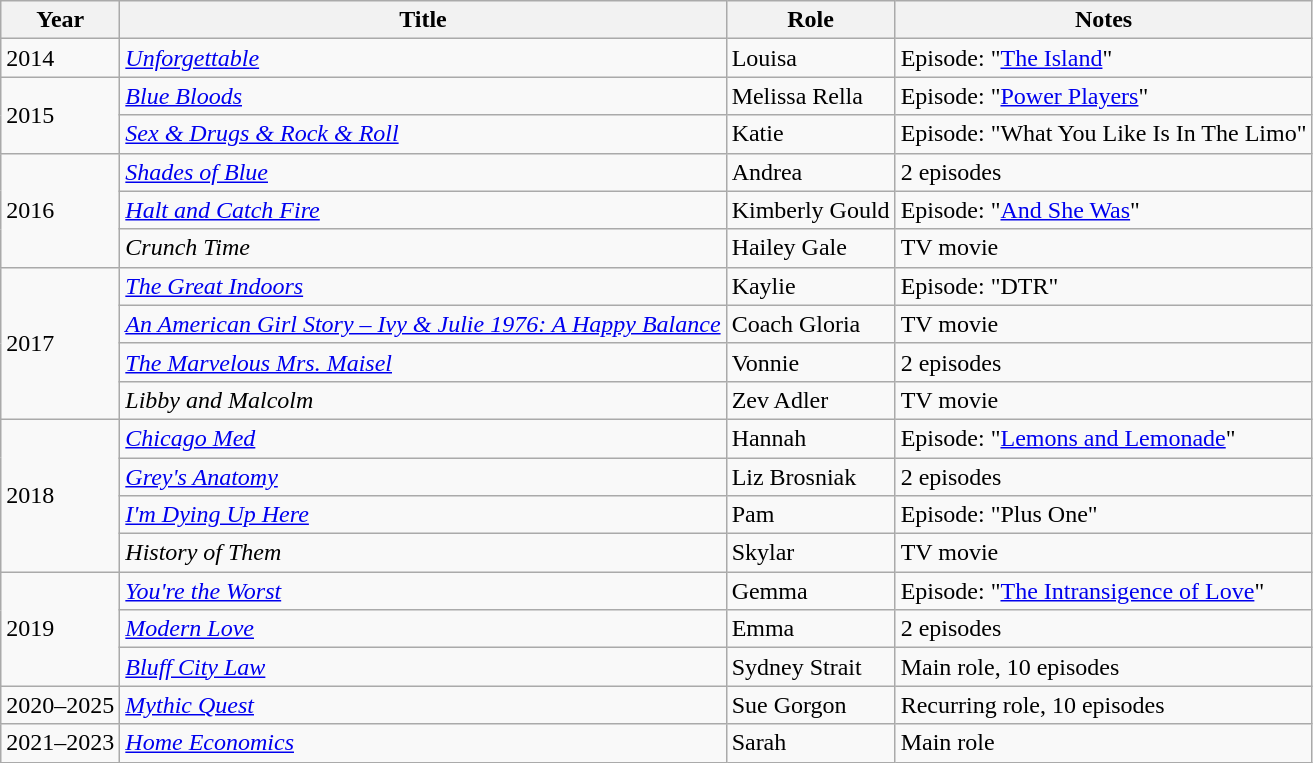<table class="wikitable sortable">
<tr>
<th>Year</th>
<th>Title</th>
<th>Role</th>
<th class="unsortable">Notes</th>
</tr>
<tr>
<td>2014</td>
<td><em><a href='#'>Unforgettable</a></em></td>
<td>Louisa</td>
<td>Episode: "<a href='#'>The Island</a>"</td>
</tr>
<tr>
<td rowspan=2>2015</td>
<td><em><a href='#'>Blue Bloods</a></em></td>
<td>Melissa Rella</td>
<td>Episode: "<a href='#'>Power Players</a>"</td>
</tr>
<tr>
<td><em><a href='#'>Sex & Drugs & Rock & Roll</a></em></td>
<td>Katie</td>
<td>Episode: "What You Like Is In The Limo"</td>
</tr>
<tr>
<td rowspan=3>2016</td>
<td><em><a href='#'>Shades of Blue</a></em></td>
<td>Andrea</td>
<td>2 episodes</td>
</tr>
<tr>
<td><em><a href='#'>Halt and Catch Fire</a></em></td>
<td>Kimberly Gould</td>
<td>Episode: "<a href='#'>And She Was</a>"</td>
</tr>
<tr>
<td><em>Crunch Time</em></td>
<td>Hailey Gale</td>
<td>TV movie</td>
</tr>
<tr>
<td rowspan=4>2017</td>
<td><em><a href='#'>The Great Indoors</a></em></td>
<td>Kaylie</td>
<td>Episode: "DTR"</td>
</tr>
<tr>
<td><em><a href='#'>An American Girl Story – Ivy & Julie 1976: A Happy Balance</a></em></td>
<td>Coach Gloria</td>
<td>TV movie</td>
</tr>
<tr>
<td><em><a href='#'>The Marvelous Mrs. Maisel</a></em></td>
<td>Vonnie</td>
<td>2 episodes</td>
</tr>
<tr>
<td><em>Libby and Malcolm</em></td>
<td>Zev Adler</td>
<td>TV movie</td>
</tr>
<tr>
<td rowspan=4>2018</td>
<td><em><a href='#'>Chicago Med</a></em></td>
<td>Hannah</td>
<td>Episode: "<a href='#'>Lemons and Lemonade</a>"</td>
</tr>
<tr>
<td><em><a href='#'>Grey's Anatomy</a></em></td>
<td>Liz Brosniak</td>
<td>2 episodes</td>
</tr>
<tr>
<td><em><a href='#'>I'm Dying Up Here</a></em></td>
<td>Pam</td>
<td>Episode: "Plus One"</td>
</tr>
<tr>
<td><em>History of Them</em></td>
<td>Skylar</td>
<td>TV movie</td>
</tr>
<tr>
<td rowspan=3>2019</td>
<td><em><a href='#'>You're the Worst</a></em></td>
<td>Gemma</td>
<td>Episode: "<a href='#'>The Intransigence of Love</a>"</td>
</tr>
<tr>
<td><em><a href='#'>Modern Love</a></em></td>
<td>Emma</td>
<td>2 episodes</td>
</tr>
<tr>
<td><em><a href='#'>Bluff City Law</a></em></td>
<td>Sydney Strait</td>
<td>Main role, 10 episodes</td>
</tr>
<tr>
<td>2020–2025</td>
<td><em><a href='#'>Mythic Quest</a></em></td>
<td>Sue Gorgon</td>
<td>Recurring role, 10 episodes</td>
</tr>
<tr>
<td>2021–2023</td>
<td><em><a href='#'>Home Economics</a></em></td>
<td>Sarah</td>
<td>Main role</td>
</tr>
</table>
